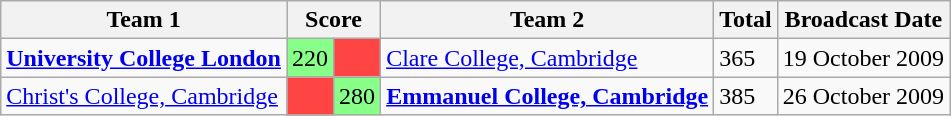<table class="wikitable" border="1">
<tr>
<th>Team 1</th>
<th colspan=2>Score</th>
<th>Team 2</th>
<th>Total</th>
<th>Broadcast Date</th>
</tr>
<tr>
<td><strong><a href='#'>University College London</a></strong></td>
<td style="background:#88ff88">220</td>
<td style="background:#ff4444"></td>
<td><a href='#'>Clare College, Cambridge</a></td>
<td>365</td>
<td>19 October 2009</td>
</tr>
<tr>
<td><a href='#'>Christ's College, Cambridge</a></td>
<td style="background:#ff4444"></td>
<td style="background:#88ff88">280</td>
<td><strong><a href='#'>Emmanuel College, Cambridge</a></strong></td>
<td>385</td>
<td>26 October 2009</td>
</tr>
</table>
